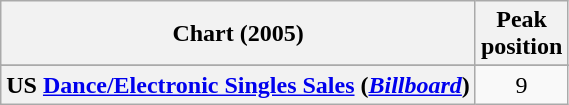<table class="wikitable sortable plainrowheaders" style="text-align:center">
<tr>
<th scope="col">Chart (2005)</th>
<th scope="col">Peak<br>position</th>
</tr>
<tr>
</tr>
<tr>
<th scope="row">US <a href='#'>Dance/Electronic Singles Sales</a> (<em><a href='#'>Billboard</a></em>)</th>
<td>9</td>
</tr>
</table>
